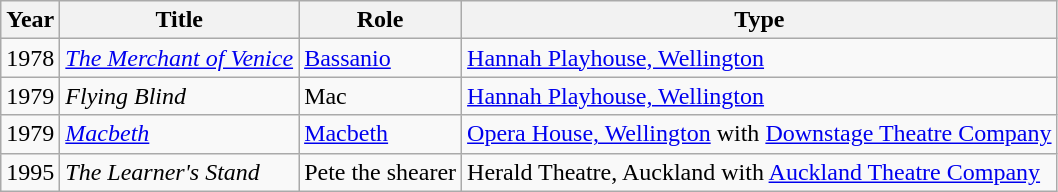<table class=wikitable>
<tr>
<th>Year</th>
<th>Title</th>
<th>Role</th>
<th>Type</th>
</tr>
<tr>
<td>1978</td>
<td><em><a href='#'>The Merchant of Venice</a></em></td>
<td><a href='#'>Bassanio</a></td>
<td><a href='#'>Hannah Playhouse, Wellington</a></td>
</tr>
<tr>
<td>1979</td>
<td><em>Flying Blind</em></td>
<td>Mac</td>
<td><a href='#'>Hannah Playhouse, Wellington</a></td>
</tr>
<tr>
<td>1979</td>
<td><em><a href='#'>Macbeth</a></em></td>
<td><a href='#'>Macbeth</a></td>
<td><a href='#'>Opera House, Wellington</a> with <a href='#'>Downstage Theatre Company</a></td>
</tr>
<tr>
<td>1995</td>
<td><em>The Learner's Stand</em></td>
<td>Pete the shearer</td>
<td>Herald Theatre, Auckland with <a href='#'>Auckland Theatre Company</a></td>
</tr>
</table>
